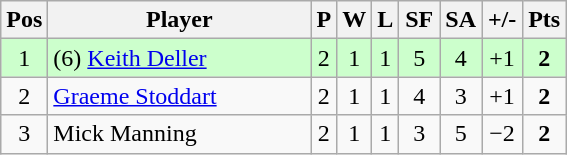<table class="wikitable" style="text-align:center; margin: 1em auto 1em auto, align:left">
<tr>
<th width=20>Pos</th>
<th width=168>Player</th>
<th width=3>P</th>
<th width=3>W</th>
<th width=3>L</th>
<th width=20>SF</th>
<th width=20>SA</th>
<th width=20>+/-</th>
<th width=20>Pts</th>
</tr>
<tr align=center style="background: #ccffcc;">
<td>1</td>
<td align="left"> (6) <a href='#'>Keith Deller</a></td>
<td>2</td>
<td>1</td>
<td>1</td>
<td>5</td>
<td>4</td>
<td>+1</td>
<td><strong>2</strong></td>
</tr>
<tr align=center>
<td>2</td>
<td align="left"> <a href='#'>Graeme Stoddart</a></td>
<td>2</td>
<td>1</td>
<td>1</td>
<td>4</td>
<td>3</td>
<td>+1</td>
<td><strong>2</strong></td>
</tr>
<tr align=center>
<td>3</td>
<td align="left"> Mick Manning</td>
<td>2</td>
<td>1</td>
<td>1</td>
<td>3</td>
<td>5</td>
<td>−2</td>
<td><strong>2</strong></td>
</tr>
</table>
